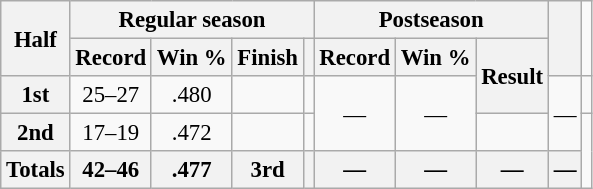<table class="wikitable sortable plainrowheaders" style="font-size: 95%; text-align:center;">
<tr>
<th rowspan="2" scope="col">Half</th>
<th colspan="4" scope="col">Regular season</th>
<th colspan="3" scope="col">Postseason</th>
<th rowspan="2" class="unsortable" scope="col"></th>
</tr>
<tr>
<th scope="col">Record</th>
<th scope="col">Win %</th>
<th scope="col">Finish</th>
<th scope="col"></th>
<th scope="col">Record</th>
<th scope="col">Win %</th>
<th class="unsortable" rowspan="2" scope="col">Result</th>
</tr>
<tr>
<th scope="row" style="text-align:center">1st</th>
<td>25–27</td>
<td>.480</td>
<td></td>
<td></td>
<td rowspan=2>—</td>
<td rowspan=2>—</td>
<td rowspan=2>—</td>
<td></td>
</tr>
<tr>
<th scope="row" style="text-align:center">2nd</th>
<td>17–19</td>
<td>.472</td>
<td></td>
<td></td>
<td></td>
</tr>
<tr class="sortbottom">
<th scope="row" style="text-align:center"><strong>Totals</strong></th>
<th>42–46</th>
<th>.477</th>
<th>3rd</th>
<th></th>
<th>—</th>
<th>—</th>
<th>—</th>
<th>—</th>
</tr>
</table>
